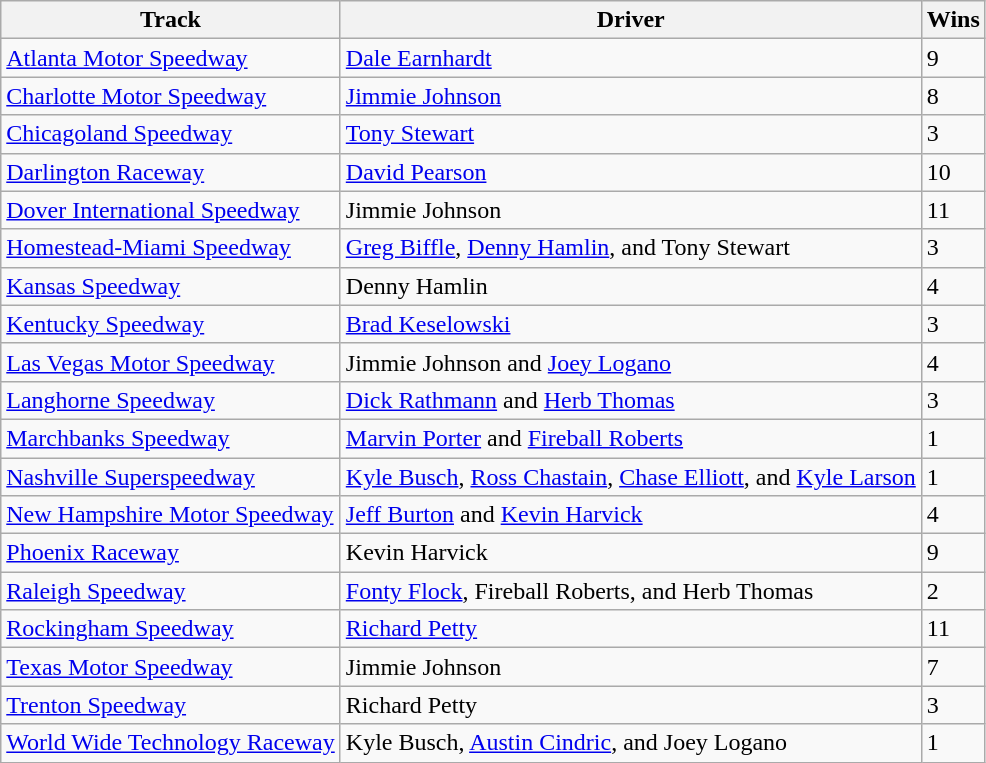<table class="wikitable sortable">
<tr>
<th>Track</th>
<th>Driver</th>
<th>Wins</th>
</tr>
<tr>
<td><a href='#'>Atlanta Motor Speedway</a></td>
<td><a href='#'>Dale Earnhardt</a></td>
<td>9</td>
</tr>
<tr>
<td><a href='#'>Charlotte Motor Speedway</a></td>
<td><a href='#'>Jimmie Johnson</a></td>
<td>8</td>
</tr>
<tr>
<td><a href='#'>Chicagoland Speedway</a></td>
<td><a href='#'>Tony Stewart</a></td>
<td>3</td>
</tr>
<tr>
<td><a href='#'>Darlington Raceway</a></td>
<td><a href='#'>David Pearson</a></td>
<td>10</td>
</tr>
<tr>
<td><a href='#'>Dover International Speedway</a></td>
<td>Jimmie Johnson</td>
<td>11</td>
</tr>
<tr>
<td><a href='#'>Homestead-Miami Speedway</a></td>
<td><a href='#'>Greg Biffle</a>, <a href='#'>Denny Hamlin</a>, and Tony Stewart</td>
<td>3</td>
</tr>
<tr>
<td><a href='#'>Kansas Speedway</a></td>
<td>Denny Hamlin</td>
<td>4</td>
</tr>
<tr>
<td><a href='#'>Kentucky Speedway</a></td>
<td><a href='#'>Brad Keselowski</a></td>
<td>3</td>
</tr>
<tr>
<td><a href='#'>Las Vegas Motor Speedway</a></td>
<td>Jimmie Johnson and <a href='#'>Joey Logano</a></td>
<td>4</td>
</tr>
<tr>
<td><a href='#'>Langhorne Speedway</a></td>
<td><a href='#'>Dick Rathmann</a> and <a href='#'>Herb Thomas</a></td>
<td>3</td>
</tr>
<tr>
<td><a href='#'>Marchbanks Speedway</a></td>
<td><a href='#'>Marvin Porter</a> and <a href='#'>Fireball Roberts</a></td>
<td>1</td>
</tr>
<tr>
<td><a href='#'>Nashville Superspeedway</a></td>
<td><a href='#'>Kyle Busch</a>, <a href='#'>Ross Chastain</a>, <a href='#'>Chase Elliott</a>, and <a href='#'>Kyle Larson</a></td>
<td>1</td>
</tr>
<tr>
<td><a href='#'>New Hampshire Motor Speedway</a></td>
<td><a href='#'>Jeff Burton</a> and <a href='#'>Kevin Harvick</a></td>
<td>4</td>
</tr>
<tr>
<td><a href='#'>Phoenix Raceway</a></td>
<td>Kevin Harvick</td>
<td>9</td>
</tr>
<tr>
<td><a href='#'>Raleigh Speedway</a></td>
<td><a href='#'>Fonty Flock</a>, Fireball Roberts, and Herb Thomas</td>
<td>2</td>
</tr>
<tr>
<td><a href='#'>Rockingham Speedway</a></td>
<td><a href='#'>Richard Petty</a></td>
<td>11</td>
</tr>
<tr>
<td><a href='#'>Texas Motor Speedway</a></td>
<td>Jimmie Johnson</td>
<td>7</td>
</tr>
<tr>
<td><a href='#'>Trenton Speedway</a></td>
<td>Richard Petty</td>
<td>3</td>
</tr>
<tr>
<td><a href='#'>World Wide Technology Raceway</a></td>
<td>Kyle Busch, <a href='#'>Austin Cindric</a>, and Joey Logano</td>
<td>1</td>
</tr>
</table>
